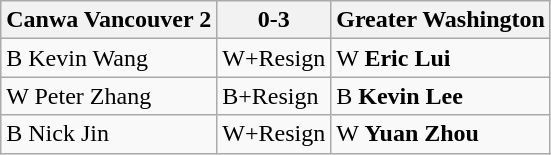<table class="wikitable">
<tr>
<th>Canwa Vancouver 2</th>
<th>0-3</th>
<th>Greater Washington</th>
</tr>
<tr>
<td>B Kevin Wang</td>
<td>W+Resign</td>
<td>W <strong>Eric Lui</strong></td>
</tr>
<tr>
<td>W Peter Zhang</td>
<td>B+Resign</td>
<td>B <strong>Kevin Lee</strong></td>
</tr>
<tr>
<td>B Nick Jin</td>
<td>W+Resign</td>
<td>W <strong>Yuan Zhou</strong></td>
</tr>
</table>
